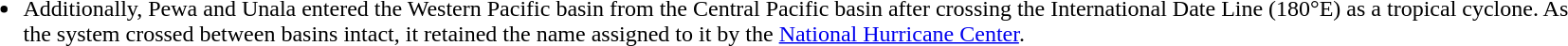<table width="90%">
<tr>
<td><br><ul><li>Additionally, Pewa and Unala entered the Western Pacific basin from the Central Pacific basin after crossing the International Date Line (180°E) as a tropical cyclone. As the system crossed between basins intact, it retained the name assigned to it by the <a href='#'>National Hurricane Center</a>.</li></ul></td>
</tr>
</table>
